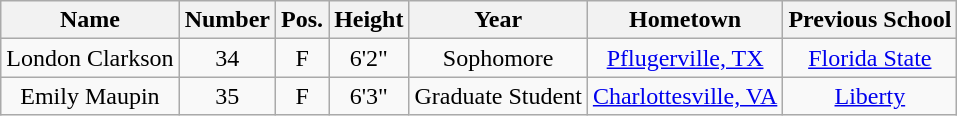<table class="wikitable sortable" border="1" style="text-align: center;">
<tr>
<th>Name</th>
<th>Number</th>
<th>Pos.</th>
<th>Height</th>
<th>Year</th>
<th>Hometown</th>
<th class="unsortable">Previous School</th>
</tr>
<tr>
<td>London Clarkson</td>
<td>34</td>
<td>F</td>
<td>6'2"</td>
<td>Sophomore</td>
<td><a href='#'>Pflugerville, TX</a></td>
<td><a href='#'>Florida State</a></td>
</tr>
<tr>
<td>Emily Maupin</td>
<td>35</td>
<td>F</td>
<td>6'3"</td>
<td>Graduate Student</td>
<td><a href='#'>Charlottesville, VA</a></td>
<td><a href='#'>Liberty</a></td>
</tr>
</table>
